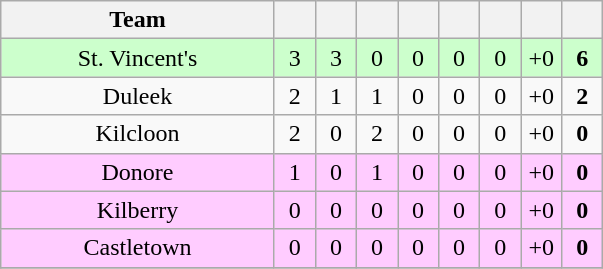<table class="wikitable" style="text-align:center">
<tr>
<th width="175">Team</th>
<th width="20"></th>
<th width="20"></th>
<th width="20"></th>
<th width="20"></th>
<th width="20"></th>
<th width="20"></th>
<th width="20"></th>
<th width="20"></th>
</tr>
<tr style="background:#cfc;">
<td>St. Vincent's</td>
<td>3</td>
<td>3</td>
<td>0</td>
<td>0</td>
<td>0</td>
<td>0</td>
<td>+0</td>
<td><strong>6</strong></td>
</tr>
<tr>
<td>Duleek</td>
<td>2</td>
<td>1</td>
<td>1</td>
<td>0</td>
<td>0</td>
<td>0</td>
<td>+0</td>
<td><strong>2</strong></td>
</tr>
<tr>
<td>Kilcloon</td>
<td>2</td>
<td>0</td>
<td>2</td>
<td>0</td>
<td>0</td>
<td>0</td>
<td>+0</td>
<td><strong>0</strong></td>
</tr>
<tr style="background:#fcf;">
<td>Donore</td>
<td>1</td>
<td>0</td>
<td>1</td>
<td>0</td>
<td>0</td>
<td>0</td>
<td>+0</td>
<td><strong>0</strong></td>
</tr>
<tr style="background:#fcf;">
<td>Kilberry</td>
<td>0</td>
<td>0</td>
<td>0</td>
<td>0</td>
<td>0</td>
<td>0</td>
<td>+0</td>
<td><strong>0</strong></td>
</tr>
<tr style="background:#fcf;">
<td>Castletown</td>
<td>0</td>
<td>0</td>
<td>0</td>
<td>0</td>
<td>0</td>
<td>0</td>
<td>+0</td>
<td><strong>0</strong></td>
</tr>
<tr>
</tr>
</table>
